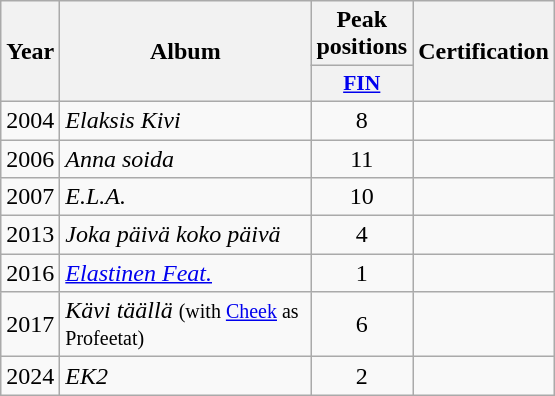<table class="wikitable">
<tr>
<th align="center" rowspan="2" width="10">Year</th>
<th align="center" rowspan="2" width="160">Album</th>
<th align="center" colspan="1" width="20">Peak positions</th>
<th align="center" rowspan="2" width="70">Certification</th>
</tr>
<tr>
<th scope="col" style="width:3em;font-size:90%;"><a href='#'>FIN</a><br></th>
</tr>
<tr>
<td style="text-align:center;">2004</td>
<td><em>Elaksis Kivi</em></td>
<td style="text-align:center;">8</td>
<td></td>
</tr>
<tr>
<td style="text-align:center;">2006</td>
<td><em>Anna soida</em></td>
<td style="text-align:center;">11</td>
<td></td>
</tr>
<tr>
<td style="text-align:center;">2007</td>
<td><em>E.L.A.</em></td>
<td style="text-align:center;">10</td>
<td></td>
</tr>
<tr>
<td style="text-align:center;">2013</td>
<td><em>Joka päivä koko päivä</em></td>
<td style="text-align:center;">4</td>
<td></td>
</tr>
<tr>
<td style="text-align:center;">2016</td>
<td><em><a href='#'>Elastinen Feat.</a></em></td>
<td style="text-align:center;">1</td>
<td></td>
</tr>
<tr>
<td style="text-align:center;">2017</td>
<td><em>Kävi täällä</em> <small>(with <a href='#'>Cheek</a> as Profeetat)</small></td>
<td style="text-align:center;">6<br></td>
<td></td>
</tr>
<tr>
<td style="text-align:center;">2024</td>
<td><em>EK2</em></td>
<td style="text-align:center;">2<br></td>
<td></td>
</tr>
</table>
